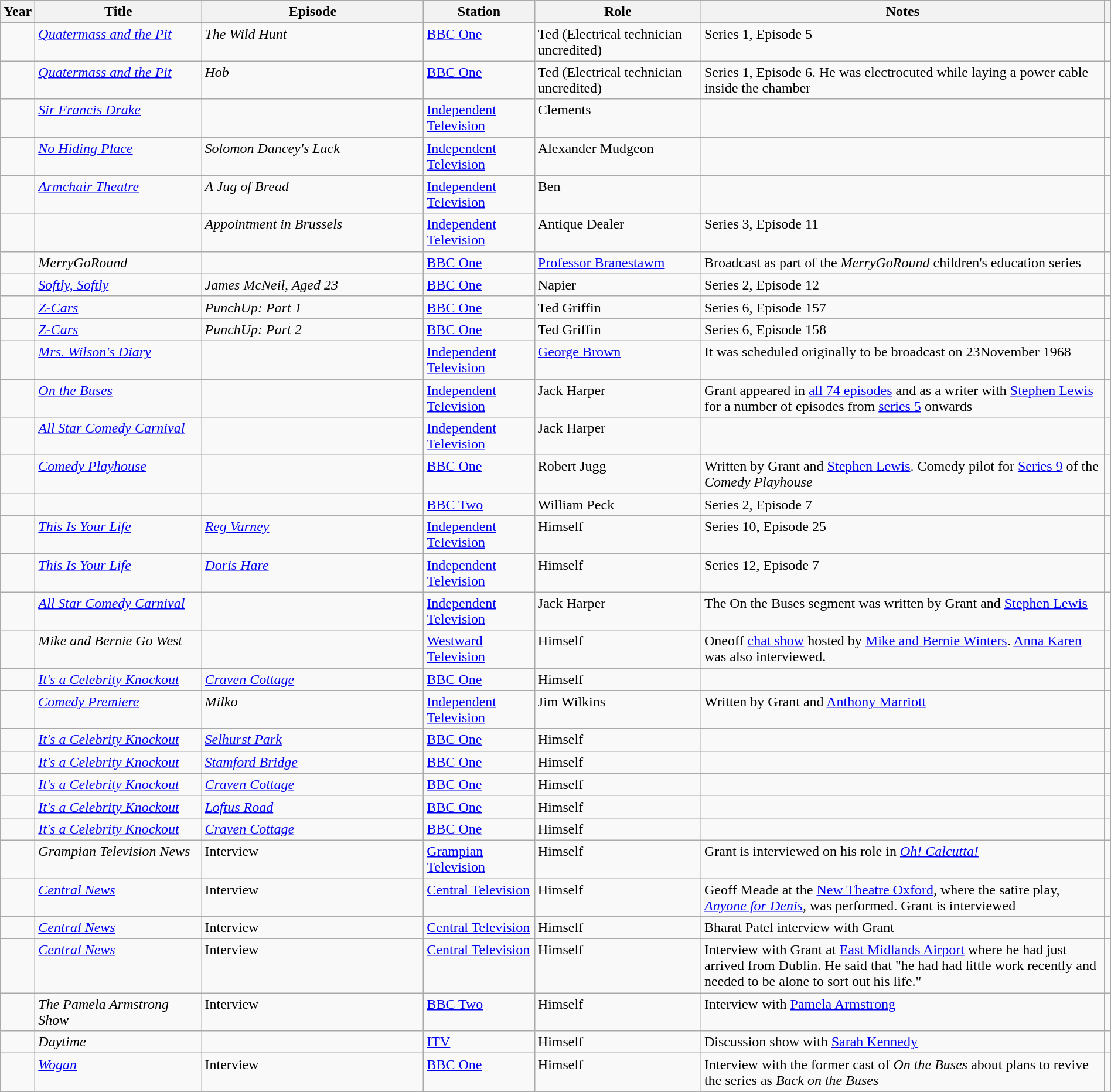<table class="wikitable plainrowheaders sortable mw-collapsible" style="margin-right: 0">
<tr>
<th scope="col">Year</th>
<th scope="col" style="width: 15%">Title</th>
<th scope="col" style="width: 20%">Episode</th>
<th scope="col" style="width: 10%">Station</th>
<th scope="col" style="width: 15%">Role</th>
<th scope="col" class="unsortable">Notes</th>
<th scope="col" class="unsortable"></th>
</tr>
<tr style="vertical-align: top">
<td scope="row"> </td>
<td><em><a href='#'>Quatermass and the Pit</a></em></td>
<td><em>The Wild Hunt</em></td>
<td><a href='#'>BBC One</a></td>
<td>Ted (Electrical technician  uncredited)</td>
<td>Series 1, Episode 5</td>
<td></td>
</tr>
<tr style="vertical-align: top">
<td scope="row"></td>
<td><em><a href='#'>Quatermass and the Pit</a></em></td>
<td><em>Hob</em></td>
<td><a href='#'>BBC One</a></td>
<td>Ted (Electrical technician  uncredited)</td>
<td>Series 1, Episode 6. He was electrocuted while laying a power cable inside the chamber</td>
<td></td>
</tr>
<tr style="vertical-align: top">
<td scope="row"></td>
<td><em><a href='#'>Sir Francis Drake</a></em></td>
<td></td>
<td><a href='#'>Independent Television</a></td>
<td>Clements</td>
<td></td>
<td></td>
</tr>
<tr style="vertical-align: top">
<td scope="row"></td>
<td><em><a href='#'>No Hiding Place</a></em></td>
<td><em>Solomon Dancey's Luck</em></td>
<td><a href='#'>Independent Television</a></td>
<td>Alexander Mudgeon</td>
<td></td>
<td></td>
</tr>
<tr style="vertical-align: top">
<td scope="row"></td>
<td><em><a href='#'>Armchair Theatre</a></em></td>
<td><em>A Jug of Bread</em></td>
<td><a href='#'>Independent Television</a></td>
<td>Ben</td>
<td></td>
<td></td>
</tr>
<tr style="vertical-align: top">
<td scope="row"></td>
<td></td>
<td><em>Appointment in Brussels</em></td>
<td><a href='#'>Independent Television</a></td>
<td>Antique Dealer</td>
<td>Series 3, Episode 11</td>
<td></td>
</tr>
<tr style="vertical-align: top">
<td scope="row"></td>
<td><em>MerryGoRound</em></td>
<td></td>
<td><a href='#'>BBC One</a></td>
<td><a href='#'>Professor Branestawm</a></td>
<td>Broadcast as part of the <em>MerryGoRound</em> children's education series</td>
<td></td>
</tr>
<tr style="vertical-align: top">
<td scope="row"></td>
<td><em><a href='#'>Softly, Softly</a></em></td>
<td><em>James McNeil, Aged 23</em></td>
<td><a href='#'>BBC One</a></td>
<td>Napier</td>
<td>Series 2, Episode 12</td>
<td></td>
</tr>
<tr style="vertical-align: top">
<td scope="row"></td>
<td><em><a href='#'>Z-Cars</a></em></td>
<td><em>PunchUp: Part 1</em></td>
<td><a href='#'>BBC One</a></td>
<td>Ted Griffin</td>
<td>Series 6, Episode 157</td>
<td></td>
</tr>
<tr style="vertical-align: top">
<td scope="row"></td>
<td><em><a href='#'>Z-Cars</a></em></td>
<td><em>PunchUp: Part 2</em></td>
<td><a href='#'>BBC One</a></td>
<td>Ted Griffin</td>
<td>Series 6, Episode 158</td>
<td></td>
</tr>
<tr style="vertical-align: top">
<td scope="row"></td>
<td><em><a href='#'>Mrs. Wilson's Diary</a></em></td>
<td></td>
<td><a href='#'>Independent Television</a></td>
<td><a href='#'>George Brown</a></td>
<td>It was scheduled originally to be broadcast on 23November 1968</td>
<td></td>
</tr>
<tr style="vertical-align: top">
<td scope="row"></td>
<td><em><a href='#'>On the Buses</a></em></td>
<td></td>
<td><a href='#'>Independent Television</a></td>
<td>Jack Harper</td>
<td>Grant appeared in <a href='#'>all 74 episodes</a> and as a writer with <a href='#'>Stephen Lewis</a> for a number of episodes from <a href='#'>series 5</a> onwards</td>
<td></td>
</tr>
<tr style="vertical-align: top">
<td scope="row"></td>
<td><em><a href='#'>All Star Comedy Carnival</a></em></td>
<td></td>
<td><a href='#'>Independent Television</a></td>
<td>Jack Harper</td>
<td></td>
<td></td>
</tr>
<tr style="vertical-align: top">
<td scope="row"></td>
<td><em><a href='#'>Comedy Playhouse</a></em></td>
<td></td>
<td><a href='#'>BBC One</a></td>
<td>Robert Jugg</td>
<td>Written by Grant and <a href='#'>Stephen Lewis</a>. Comedy pilot for <a href='#'>Series 9</a> of the <em>Comedy Playhouse</em></td>
<td></td>
</tr>
<tr style="vertical-align: top">
<td scope="row"></td>
<td></td>
<td></td>
<td><a href='#'>BBC Two</a></td>
<td>William Peck</td>
<td>Series 2, Episode 7</td>
<td></td>
</tr>
<tr style="vertical-align: top">
<td scope="row"></td>
<td><em><a href='#'>This Is Your Life</a></em></td>
<td><em><a href='#'>Reg Varney</a></em></td>
<td><a href='#'>Independent Television</a></td>
<td>Himself</td>
<td>Series 10, Episode 25</td>
<td></td>
</tr>
<tr style="vertical-align: top">
<td scope="row"></td>
<td><em><a href='#'>This Is Your Life</a></em></td>
<td><em><a href='#'>Doris Hare</a></em></td>
<td><a href='#'>Independent Television</a></td>
<td>Himself</td>
<td>Series 12, Episode 7</td>
<td></td>
</tr>
<tr style="vertical-align: top">
<td scope="row"></td>
<td><em><a href='#'>All Star Comedy Carnival</a></em></td>
<td></td>
<td><a href='#'>Independent Television</a></td>
<td>Jack Harper</td>
<td>The On the Buses segment was written by Grant and <a href='#'>Stephen Lewis</a></td>
<td></td>
</tr>
<tr style="vertical-align: top">
<td scope="row"></td>
<td><em>Mike and Bernie Go West</em></td>
<td></td>
<td><a href='#'>Westward Television</a></td>
<td>Himself</td>
<td>Oneoff <a href='#'>chat show</a> hosted by <a href='#'>Mike and Bernie Winters</a>. <a href='#'>Anna Karen</a> was also interviewed.</td>
<td></td>
</tr>
<tr style="vertical-align: top">
<td scope="row"></td>
<td><em><a href='#'>It's a Celebrity Knockout</a></em></td>
<td><em><a href='#'>Craven Cottage</a></em></td>
<td><a href='#'>BBC One</a></td>
<td>Himself</td>
<td></td>
<td></td>
</tr>
<tr style="vertical-align: top">
<td scope="row"></td>
<td><em><a href='#'>Comedy Premiere</a></em></td>
<td><em>Milko</em></td>
<td><a href='#'>Independent Television</a></td>
<td>Jim Wilkins</td>
<td>Written by Grant and <a href='#'>Anthony Marriott</a></td>
<td></td>
</tr>
<tr style="vertical-align: top">
<td scope="row"></td>
<td><em><a href='#'>It's a Celebrity Knockout</a></em></td>
<td><em><a href='#'>Selhurst Park</a></em></td>
<td><a href='#'>BBC One</a></td>
<td>Himself</td>
<td></td>
<td></td>
</tr>
<tr style="vertical-align: top">
<td scope="row"></td>
<td><em><a href='#'>It's a Celebrity Knockout</a></em></td>
<td><em><a href='#'>Stamford Bridge</a></em></td>
<td><a href='#'>BBC One</a></td>
<td>Himself</td>
<td></td>
<td></td>
</tr>
<tr style="vertical-align: top">
<td scope="row"></td>
<td><em><a href='#'>It's a Celebrity Knockout</a></em></td>
<td><em><a href='#'>Craven Cottage</a></em></td>
<td><a href='#'>BBC One</a></td>
<td>Himself</td>
<td></td>
<td></td>
</tr>
<tr style="vertical-align: top">
<td scope="row"></td>
<td><em><a href='#'>It's a Celebrity Knockout</a></em></td>
<td><em><a href='#'>Loftus Road</a></em></td>
<td><a href='#'>BBC One</a></td>
<td>Himself</td>
<td></td>
<td></td>
</tr>
<tr style="vertical-align: top">
<td scope="row"></td>
<td><em><a href='#'>It's a Celebrity Knockout</a></em></td>
<td><em><a href='#'>Craven Cottage</a></em></td>
<td><a href='#'>BBC One</a></td>
<td>Himself</td>
<td></td>
<td></td>
</tr>
<tr style="vertical-align: top">
<td scope="row"></td>
<td><em>Grampian Television News</em></td>
<td>Interview</td>
<td><a href='#'>Grampian Television</a></td>
<td>Himself</td>
<td>Grant is interviewed on his role in <em><a href='#'>Oh! Calcutta!</a></em></td>
<td></td>
</tr>
<tr style="vertical-align: top">
<td scope="row"></td>
<td><em><a href='#'>Central News</a></em></td>
<td>Interview</td>
<td><a href='#'>Central Television</a></td>
<td>Himself</td>
<td>Geoff Meade at the <a href='#'>New Theatre Oxford</a>, where the satire play, <em><a href='#'>Anyone for Denis</a></em>, was performed. Grant is interviewed</td>
<td></td>
</tr>
<tr style="vertical-align: top">
<td scope="row"></td>
<td><em><a href='#'>Central News</a></em></td>
<td>Interview</td>
<td><a href='#'>Central Television</a></td>
<td>Himself</td>
<td>Bharat Patel interview with Grant</td>
<td></td>
</tr>
<tr style="vertical-align: top">
<td scope="row"></td>
<td><em><a href='#'>Central News</a></em></td>
<td>Interview</td>
<td><a href='#'>Central Television</a></td>
<td>Himself</td>
<td>Interview with Grant at <a href='#'>East Midlands Airport</a> where he had just arrived from Dublin. He said that "he had had little work recently and needed to be alone to sort out his life."</td>
<td></td>
</tr>
<tr style="vertical-align: top">
<td scope="row"></td>
<td><em>The Pamela Armstrong Show</em></td>
<td>Interview</td>
<td><a href='#'>BBC Two</a></td>
<td>Himself</td>
<td>Interview with <a href='#'>Pamela Armstrong</a></td>
<td></td>
</tr>
<tr style="vertical-align: top">
<td scope="row"></td>
<td><em>Daytime</em></td>
<td></td>
<td><a href='#'>ITV</a></td>
<td>Himself</td>
<td>Discussion show with <a href='#'>Sarah Kennedy</a></td>
<td></td>
</tr>
<tr style="vertical-align: top">
<td scope="row"></td>
<td><em><a href='#'>Wogan</a></em></td>
<td>Interview</td>
<td><a href='#'>BBC One</a></td>
<td>Himself</td>
<td>Interview with the former cast of <em>On the Buses</em> about plans to revive the series as <em>Back on the Buses</em></td>
<td></td>
</tr>
</table>
